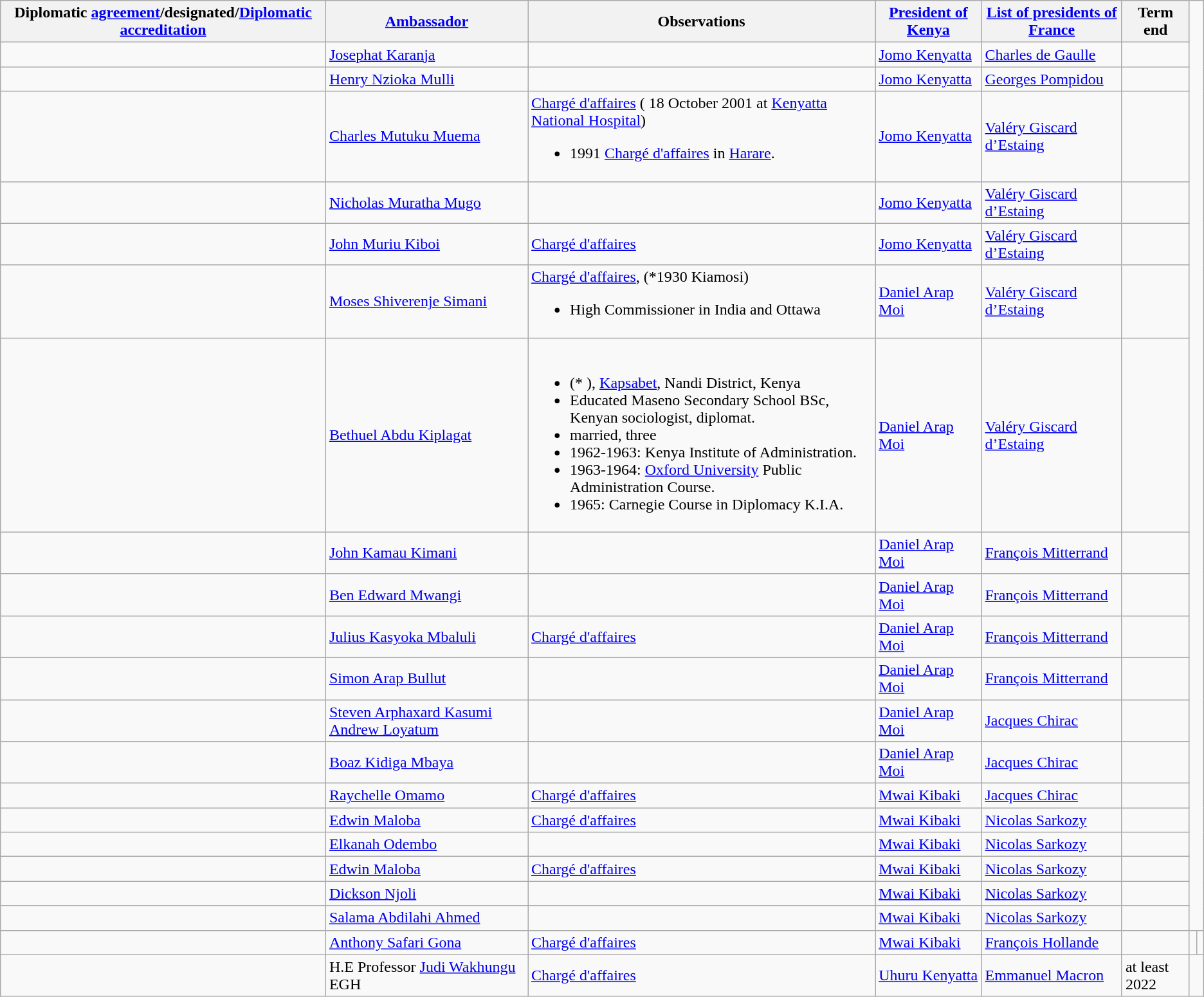<table class="wikitable sortable">
<tr>
<th>Diplomatic <a href='#'>agreement</a>/designated/<a href='#'>Diplomatic accreditation</a></th>
<th><a href='#'>Ambassador</a></th>
<th>Observations</th>
<th><a href='#'>President of Kenya</a></th>
<th><a href='#'>List of presidents of France</a></th>
<th>Term end</th>
</tr>
<tr>
<td></td>
<td><a href='#'>Josephat Karanja</a></td>
<td></td>
<td><a href='#'>Jomo Kenyatta</a></td>
<td><a href='#'>Charles de Gaulle</a></td>
<td></td>
</tr>
<tr>
<td></td>
<td><a href='#'>Henry Nzioka Mulli</a></td>
<td></td>
<td><a href='#'>Jomo Kenyatta</a></td>
<td><a href='#'>Georges Pompidou</a></td>
<td></td>
</tr>
<tr>
<td></td>
<td><a href='#'>Charles Mutuku Muema</a></td>
<td><a href='#'>Chargé d'affaires</a> ( 18 October 2001 at <a href='#'>Kenyatta National Hospital</a>)<br><ul><li>1991 <a href='#'>Chargé d'affaires</a> in <a href='#'>Harare</a>.</li></ul></td>
<td><a href='#'>Jomo Kenyatta</a></td>
<td><a href='#'>Valéry Giscard d’Estaing</a></td>
<td></td>
</tr>
<tr>
<td></td>
<td><a href='#'>Nicholas Muratha Mugo</a></td>
<td></td>
<td><a href='#'>Jomo Kenyatta</a></td>
<td><a href='#'>Valéry Giscard d’Estaing</a></td>
<td></td>
</tr>
<tr>
<td></td>
<td><a href='#'>John Muriu Kiboi</a></td>
<td><a href='#'>Chargé d'affaires</a></td>
<td><a href='#'>Jomo Kenyatta</a></td>
<td><a href='#'>Valéry Giscard d’Estaing</a></td>
<td></td>
</tr>
<tr>
<td></td>
<td><a href='#'>Moses Shiverenje Simani</a></td>
<td><a href='#'>Chargé d'affaires</a>, (*1930 Kiamosi)<br><ul><li>High Commissioner in India and Ottawa</li></ul></td>
<td><a href='#'>Daniel Arap Moi</a></td>
<td><a href='#'>Valéry Giscard d’Estaing</a></td>
<td></td>
</tr>
<tr>
<td></td>
<td><a href='#'>Bethuel Abdu Kiplagat</a></td>
<td><br><ul><li>(* ), <a href='#'>Kapsabet</a>, Nandi District, Kenya</li><li>Educated Maseno Secondary School BSc, Kenyan sociologist, diplomat.</li><li>married, three</li><li>1962-1963: Kenya Institute of Administration.</li><li>1963-1964: <a href='#'>Oxford University</a> Public Administration Course.</li><li>1965: Carnegie Course in Diplomacy K.I.A.</li></ul></td>
<td><a href='#'>Daniel Arap Moi</a></td>
<td><a href='#'>Valéry Giscard d’Estaing</a></td>
<td></td>
</tr>
<tr>
<td></td>
<td><a href='#'>John Kamau Kimani</a></td>
<td></td>
<td><a href='#'>Daniel Arap Moi</a></td>
<td><a href='#'>François Mitterrand</a></td>
<td></td>
</tr>
<tr>
<td></td>
<td><a href='#'>Ben Edward Mwangi</a></td>
<td></td>
<td><a href='#'>Daniel Arap Moi</a></td>
<td><a href='#'>François Mitterrand</a></td>
<td></td>
</tr>
<tr>
<td></td>
<td><a href='#'>Julius Kasyoka Mbaluli</a></td>
<td><a href='#'>Chargé d'affaires</a></td>
<td><a href='#'>Daniel Arap Moi</a></td>
<td><a href='#'>François Mitterrand</a></td>
<td></td>
</tr>
<tr>
<td></td>
<td><a href='#'>Simon Arap Bullut</a></td>
<td></td>
<td><a href='#'>Daniel Arap Moi</a></td>
<td><a href='#'>François Mitterrand</a></td>
<td></td>
</tr>
<tr>
<td></td>
<td><a href='#'>Steven Arphaxard Kasumi Andrew Loyatum</a></td>
<td></td>
<td><a href='#'>Daniel Arap Moi</a></td>
<td><a href='#'>Jacques Chirac</a></td>
<td></td>
</tr>
<tr>
<td></td>
<td><a href='#'>Boaz Kidiga Mbaya</a></td>
<td></td>
<td><a href='#'>Daniel Arap Moi</a></td>
<td><a href='#'>Jacques Chirac</a></td>
<td></td>
</tr>
<tr>
<td></td>
<td><a href='#'>Raychelle Omamo</a></td>
<td><a href='#'>Chargé d'affaires</a></td>
<td><a href='#'>Mwai Kibaki</a></td>
<td><a href='#'>Jacques Chirac</a></td>
<td></td>
</tr>
<tr>
<td></td>
<td><a href='#'>Edwin Maloba</a></td>
<td><a href='#'>Chargé d'affaires</a></td>
<td><a href='#'>Mwai Kibaki</a></td>
<td><a href='#'>Nicolas Sarkozy</a></td>
<td></td>
</tr>
<tr>
<td></td>
<td><a href='#'>Elkanah Odembo</a></td>
<td></td>
<td><a href='#'>Mwai Kibaki</a></td>
<td><a href='#'>Nicolas Sarkozy</a></td>
<td></td>
</tr>
<tr>
<td></td>
<td><a href='#'>Edwin Maloba</a></td>
<td><a href='#'>Chargé d'affaires</a></td>
<td><a href='#'>Mwai Kibaki</a></td>
<td><a href='#'>Nicolas Sarkozy</a></td>
<td></td>
</tr>
<tr>
<td></td>
<td><a href='#'>Dickson Njoli</a></td>
<td></td>
<td><a href='#'>Mwai Kibaki</a></td>
<td><a href='#'>Nicolas Sarkozy</a></td>
<td></td>
</tr>
<tr>
<td></td>
<td><a href='#'>Salama Abdilahi Ahmed</a></td>
<td></td>
<td><a href='#'>Mwai Kibaki</a></td>
<td><a href='#'>Nicolas Sarkozy</a></td>
<td></td>
</tr>
<tr>
<td></td>
<td><a href='#'>Anthony Safari Gona</a></td>
<td><a href='#'>Chargé d'affaires</a></td>
<td><a href='#'>Mwai Kibaki</a></td>
<td><a href='#'>François Hollande</a></td>
<td></td>
<td></td>
<td></td>
</tr>
<tr>
<td></td>
<td>H.E Professor <a href='#'> Judi Wakhungu</a> EGH</td>
<td><a href='#'>Chargé d'affaires</a></td>
<td><a href='#'>Uhuru Kenyatta</a></td>
<td><a href='#'>Emmanuel Macron</a></td>
<td>at least 2022</td>
</tr>
</table>
